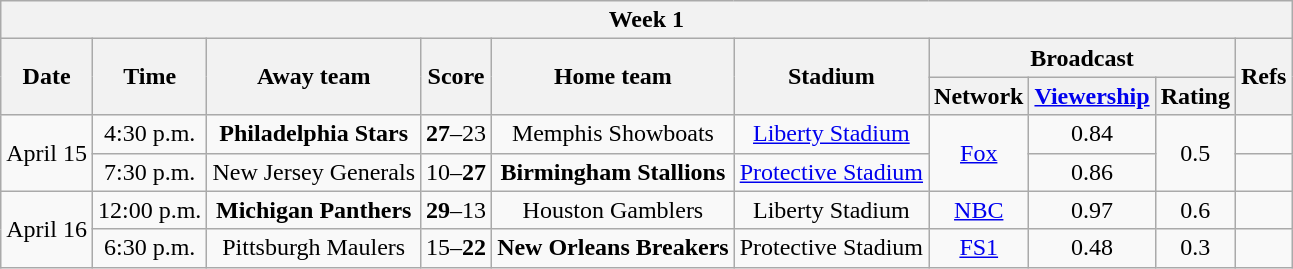<table class="wikitable" style="text-align:center;">
<tr>
<th colspan="10">Week 1</th>
</tr>
<tr>
<th rowspan="2">Date</th>
<th rowspan="2">Time<br></th>
<th rowspan="2">Away team</th>
<th rowspan="2">Score</th>
<th rowspan="2">Home team</th>
<th rowspan="2">Stadium</th>
<th colspan="3">Broadcast</th>
<th rowspan="2">Refs</th>
</tr>
<tr>
<th>Network</th>
<th><a href='#'>Viewership</a><br></th>
<th>Rating<br></th>
</tr>
<tr>
<td rowspan=2>April 15</td>
<td>4:30 p.m.</td>
<td><strong>Philadelphia Stars</strong></td>
<td><strong>27</strong>–23</td>
<td>Memphis Showboats</td>
<td><a href='#'>Liberty Stadium</a></td>
<td rowspan=2><a href='#'>Fox</a></td>
<td>0.84</td>
<td rowspan=2>0.5</td>
<td></td>
</tr>
<tr>
<td>7:30 p.m.</td>
<td>New Jersey Generals</td>
<td>10–<strong>27</strong></td>
<td><strong>Birmingham Stallions</strong></td>
<td><a href='#'>Protective Stadium</a></td>
<td>0.86</td>
<td></td>
</tr>
<tr>
<td rowspan=2>April 16</td>
<td>12:00 p.m.</td>
<td><strong>Michigan Panthers</strong></td>
<td><strong>29</strong>–13</td>
<td>Houston Gamblers</td>
<td>Liberty Stadium</td>
<td><a href='#'>NBC</a></td>
<td>0.97</td>
<td>0.6</td>
<td></td>
</tr>
<tr>
<td>6:30 p.m.</td>
<td>Pittsburgh Maulers</td>
<td>15–<strong>22</strong></td>
<td><strong>New Orleans Breakers</strong></td>
<td>Protective Stadium</td>
<td><a href='#'>FS1</a></td>
<td>0.48</td>
<td>0.3</td>
<td></td>
</tr>
</table>
